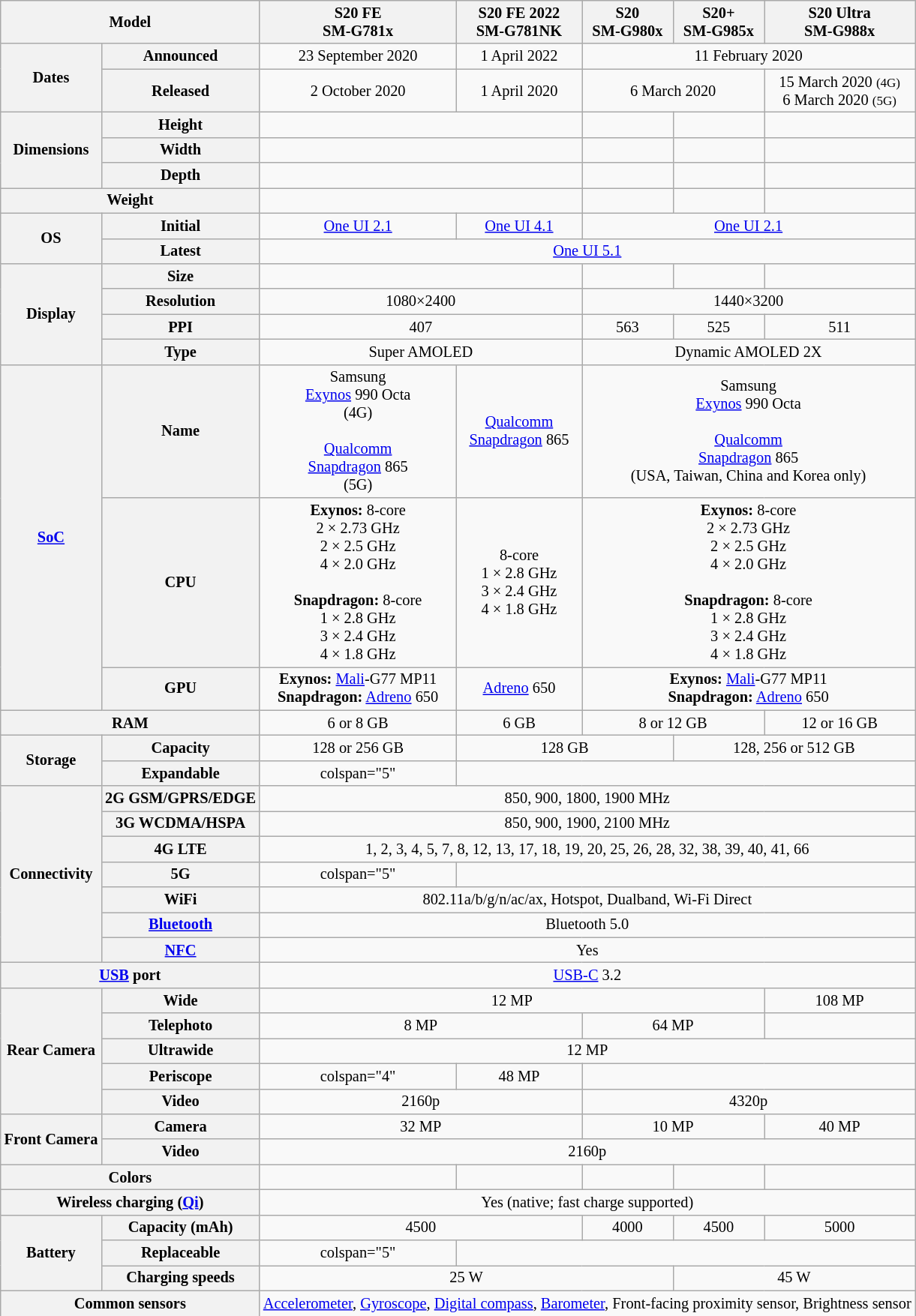<table class="wikitable" style="text-align: center; font-size:85%">
<tr>
<th colspan="2">Model</th>
<th>S20 FE<br>SM-G781x</th>
<th>S20 FE 2022<br>SM-G781NK</th>
<th>S20<br>SM-G980x</th>
<th>S20+<br>SM-G985x</th>
<th>S20 Ultra<br>SM-G988x</th>
</tr>
<tr>
<th rowspan="2">Dates</th>
<th>Announced</th>
<td>23 September 2020</td>
<td>1 April 2022</td>
<td colspan="3">11 February 2020</td>
</tr>
<tr>
<th>Released</th>
<td>2 October 2020</td>
<td>1 April 2020</td>
<td colspan="2">6 March 2020</td>
<td>15 March 2020 <small>(4G)</small><br>6 March 2020 <small>(5G)</small></td>
</tr>
<tr>
<th rowspan="3">Dimensions<br></th>
<th>Height</th>
<td colspan="2"></td>
<td></td>
<td></td>
<td></td>
</tr>
<tr>
<th>Width</th>
<td colspan="2"></td>
<td></td>
<td></td>
<td></td>
</tr>
<tr>
<th>Depth</th>
<td colspan="2"></td>
<td></td>
<td></td>
<td></td>
</tr>
<tr>
<th colspan="2">Weight<br></th>
<td colspan="2"></td>
<td></td>
<td></td>
<td></td>
</tr>
<tr>
<th rowspan="2" title="Operating System">OS</th>
<th>Initial</th>
<td><a href='#'>One UI 2.1</a><br></td>
<td><a href='#'>One UI 4.1</a><br></td>
<td colspan="3"><a href='#'>One UI 2.1</a><br></td>
</tr>
<tr>
<th>Latest</th>
<td colspan="5"><a href='#'>One UI 5.1</a><br></td>
</tr>
<tr>
<th rowspan="4">Display</th>
<th>Size</th>
<td colspan="2"></td>
<td></td>
<td></td>
<td></td>
</tr>
<tr>
<th>Resolution</th>
<td colspan="2">1080×2400</td>
<td colspan="3">1440×3200</td>
</tr>
<tr>
<th title="Pixels per Inch">PPI</th>
<td colspan="2">407</td>
<td>563</td>
<td>525</td>
<td>511</td>
</tr>
<tr>
<th>Type</th>
<td colspan="2">Super AMOLED</td>
<td colspan="3">Dynamic AMOLED 2X</td>
</tr>
<tr>
<th rowspan="3"><a href='#'>SoC</a></th>
<th>Name</th>
<td>Samsung<br><a href='#'>Exynos</a> 990 Octa<br>(4G)<br><br><a href='#'>Qualcomm</a><br><a href='#'>Snapdragon</a> 865<br>(5G)</td>
<td><a href='#'>Qualcomm</a><br><a href='#'>Snapdragon</a> 865</td>
<td colspan="3">Samsung<br><a href='#'>Exynos</a> 990 Octa<br><br><a href='#'>Qualcomm</a><br><a href='#'>Snapdragon</a> 865<br>(USA, Taiwan, China and Korea only)</td>
</tr>
<tr>
<th>CPU</th>
<td><strong>Exynos:</strong> 8-core<br>2 × 2.73 GHz<br>2 × 2.5 GHz<br>4 × 2.0 GHz<br><br><strong>Snapdragon:</strong> 8-core<br>1 × 2.8 GHz<br>3 × 2.4 GHz<br>4 × 1.8 GHz</td>
<td>8-core<br>1 × 2.8 GHz<br>3 × 2.4 GHz<br>4 × 1.8 GHz</td>
<td colspan="3"><strong>Exynos:</strong> 8-core<br>2 × 2.73 GHz<br>2 × 2.5 GHz<br>4 × 2.0 GHz<br><br><strong>Snapdragon:</strong> 8-core<br>1 × 2.8 GHz<br>3 × 2.4 GHz<br>4 × 1.8 GHz</td>
</tr>
<tr>
<th>GPU</th>
<td colspan="1"><strong>Exynos:</strong> <a href='#'>Mali</a>-G77 MP11<br><strong>Snapdragon:</strong> <a href='#'>Adreno</a> 650</td>
<td colspan="1"><a href='#'>Adreno</a> 650</td>
<td colspan="3"><strong>Exynos:</strong> <a href='#'>Mali</a>-G77 MP11<br><strong>Snapdragon:</strong> <a href='#'>Adreno</a> 650</td>
</tr>
<tr>
<th colspan="2">RAM</th>
<td>6 or 8 GB</td>
<td>6 GB</td>
<td colspan="2">8 or 12 GB</td>
<td>12 or 16 GB</td>
</tr>
<tr>
<th rowspan="2">Storage</th>
<th>Capacity</th>
<td>128 or 256 GB</td>
<td colspan="2">128 GB</td>
<td colspan="2">128, 256 or 512 GB</td>
</tr>
<tr>
<th>Expandable</th>
<td>colspan="5" </td>
</tr>
<tr>
<th rowspan="7">Connectivity</th>
<th>2G GSM/GPRS/EDGE</th>
<td colspan="5">850, 900, 1800, 1900 MHz</td>
</tr>
<tr>
<th>3G WCDMA/HSPA</th>
<td colspan="5">850, 900, 1900, 2100 MHz</td>
</tr>
<tr>
<th>4G LTE</th>
<td colspan="5">1, 2, 3, 4, 5, 7, 8, 12, 13, 17, 18, 19, 20, 25, 26, 28, 32, 38, 39, 40, 41, 66</td>
</tr>
<tr>
<th>5G</th>
<td>colspan="5" </td>
</tr>
<tr>
<th>WiFi</th>
<td colspan="5">802.11a/b/g/n/ac/ax, Hotspot, Dualband, Wi-Fi Direct</td>
</tr>
<tr>
<th><a href='#'>Bluetooth</a></th>
<td colspan="5">Bluetooth 5.0</td>
</tr>
<tr>
<th><a href='#'>NFC</a></th>
<td colspan="5">Yes</td>
</tr>
<tr>
<th colspan="2"><a href='#'>USB</a> port</th>
<td colspan="5"><a href='#'>USB-C</a> 3.2</td>
</tr>
<tr>
<th rowspan="5">Rear Camera</th>
<th>Wide</th>
<td colspan="4">12 MP</td>
<td>108 MP</td>
</tr>
<tr>
<th>Telephoto</th>
<td colspan="2">8 MP</td>
<td colspan="2">64 MP</td>
<td></td>
</tr>
<tr>
<th>Ultrawide</th>
<td colspan="5">12 MP</td>
</tr>
<tr>
<th>Periscope</th>
<td>colspan="4" </td>
<td>48 MP</td>
</tr>
<tr>
<th>Video</th>
<td colspan="2">2160p</td>
<td colspan="3">4320p</td>
</tr>
<tr>
<th rowspan="2">Front Camera</th>
<th>Camera</th>
<td colspan="2">32 MP</td>
<td colspan="2">10 MP</td>
<td>40 MP</td>
</tr>
<tr>
<th>Video</th>
<td colspan="5">2160p</td>
</tr>
<tr>
<th colspan="2">Colors</th>
<td></td>
<td></td>
<td></td>
<td></td>
<td></td>
</tr>
<tr>
<th colspan="2">Wireless charging (<a href='#'>Qi</a>)</th>
<td colspan="5">Yes (native; fast charge supported)</td>
</tr>
<tr>
<th rowspan="3">Battery</th>
<th>Capacity (mAh)</th>
<td colspan="2">4500</td>
<td>4000</td>
<td>4500</td>
<td>5000</td>
</tr>
<tr>
<th>Replaceable</th>
<td>colspan="5" </td>
</tr>
<tr>
<th>Charging speeds</th>
<td colspan="3">25 W</td>
<td colspan="2">45 W</td>
</tr>
<tr>
<th colspan="2">Common sensors</th>
<td colspan="5"><a href='#'>Accelerometer</a>, <a href='#'>Gyroscope</a>, <a href='#'>Digital compass</a>, <a href='#'>Barometer</a>, Front-facing proximity sensor, Brightness sensor</td>
</tr>
</table>
